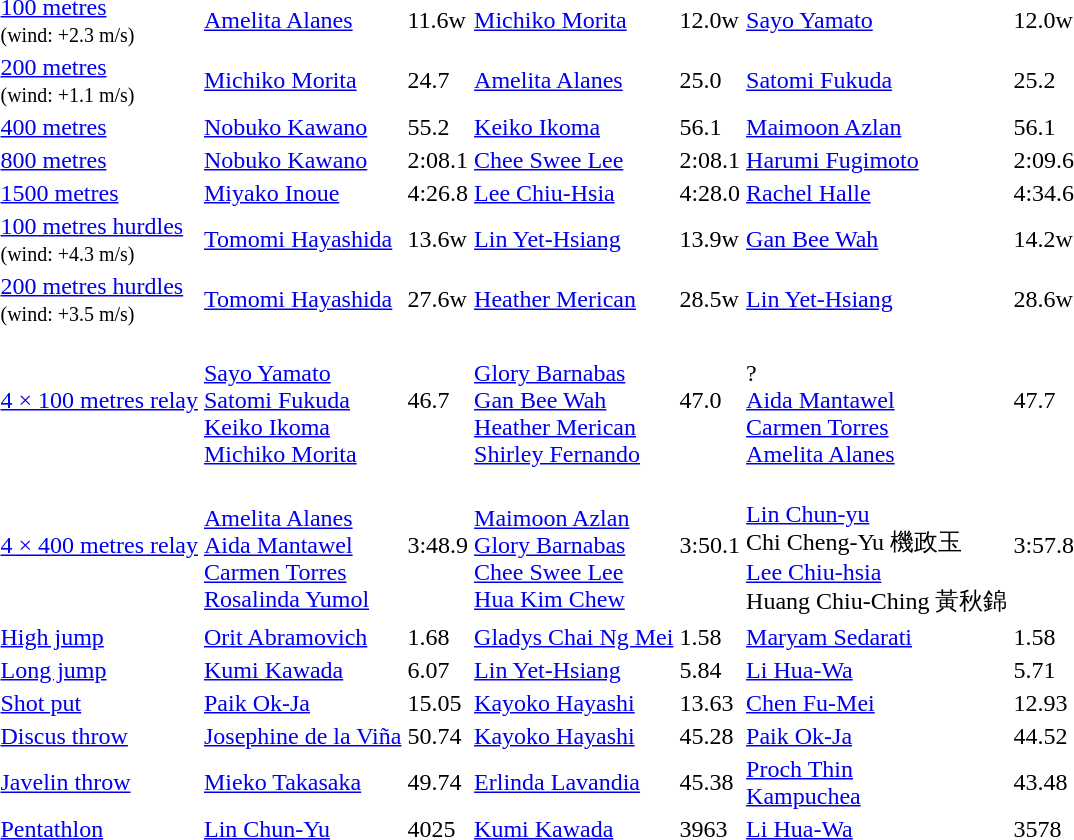<table>
<tr>
<td><a href='#'>100 metres</a><br><small>(wind: +2.3 m/s)</small></td>
<td><a href='#'>Amelita Alanes</a><br> </td>
<td>11.6w</td>
<td><a href='#'>Michiko Morita</a><br> </td>
<td>12.0w</td>
<td><a href='#'>Sayo Yamato</a><br> </td>
<td>12.0w</td>
</tr>
<tr>
<td><a href='#'>200 metres</a><br><small>(wind: +1.1 m/s)</small></td>
<td><a href='#'>Michiko Morita</a><br> </td>
<td>24.7</td>
<td><a href='#'>Amelita Alanes</a><br> </td>
<td>25.0</td>
<td><a href='#'>Satomi Fukuda</a><br> </td>
<td>25.2</td>
</tr>
<tr>
<td><a href='#'>400 metres</a></td>
<td><a href='#'>Nobuko Kawano</a><br> </td>
<td>55.2</td>
<td><a href='#'>Keiko Ikoma</a><br> </td>
<td>56.1</td>
<td><a href='#'>Maimoon Azlan</a><br> </td>
<td>56.1</td>
</tr>
<tr>
<td><a href='#'>800 metres</a></td>
<td><a href='#'>Nobuko Kawano</a><br> </td>
<td>2:08.1</td>
<td><a href='#'>Chee Swee Lee</a><br> </td>
<td>2:08.1</td>
<td><a href='#'>Harumi Fugimoto</a><br> </td>
<td>2:09.6</td>
</tr>
<tr>
<td><a href='#'>1500 metres</a></td>
<td><a href='#'>Miyako Inoue</a><br> </td>
<td>4:26.8</td>
<td><a href='#'>Lee Chiu-Hsia</a><br> </td>
<td>4:28.0</td>
<td><a href='#'>Rachel Halle</a><br> </td>
<td>4:34.6</td>
</tr>
<tr>
<td><a href='#'>100 metres hurdles</a><br><small>(wind: +4.3 m/s)</small></td>
<td><a href='#'>Tomomi Hayashida</a><br> </td>
<td>13.6w</td>
<td><a href='#'>Lin Yet-Hsiang</a><br> </td>
<td>13.9w</td>
<td><a href='#'>Gan Bee Wah</a><br> </td>
<td>14.2w</td>
</tr>
<tr>
<td><a href='#'>200 metres hurdles</a><br><small>(wind: +3.5 m/s)</small></td>
<td><a href='#'>Tomomi Hayashida</a><br> </td>
<td>27.6w</td>
<td><a href='#'>Heather Merican</a><br> </td>
<td>28.5w</td>
<td><a href='#'>Lin Yet-Hsiang</a><br> </td>
<td>28.6w</td>
</tr>
<tr>
<td><a href='#'>4 × 100 metres relay</a></td>
<td><br><a href='#'>Sayo Yamato</a><br><a href='#'>Satomi Fukuda</a><br><a href='#'>Keiko Ikoma</a><br><a href='#'>Michiko Morita</a></td>
<td>46.7</td>
<td><br><a href='#'>Glory Barnabas</a><br><a href='#'>Gan Bee Wah</a><br><a href='#'>Heather Merican</a><br><a href='#'>Shirley Fernando</a></td>
<td>47.0</td>
<td><br>?<br><a href='#'>Aida Mantawel</a><br><a href='#'>Carmen Torres</a><br><a href='#'>Amelita Alanes</a></td>
<td>47.7</td>
</tr>
<tr>
<td><a href='#'>4 × 400 metres relay</a></td>
<td><br><a href='#'>Amelita Alanes</a><br><a href='#'>Aida Mantawel</a><br><a href='#'>Carmen Torres</a><br><a href='#'>Rosalinda Yumol</a></td>
<td>3:48.9</td>
<td><br><a href='#'>Maimoon Azlan</a><br><a href='#'>Glory Barnabas</a><br><a href='#'>Chee Swee Lee</a><br><a href='#'>Hua Kim Chew</a></td>
<td>3:50.1</td>
<td><br><a href='#'>Lin Chun-yu</a><br>Chi Cheng-Yu 機政玉<br><a href='#'>Lee Chiu-hsia</a><br>Huang Chiu-Ching 黃秋錦</td>
<td>3:57.8</td>
</tr>
<tr>
<td><a href='#'>High jump</a></td>
<td><a href='#'>Orit Abramovich</a><br> </td>
<td>1.68</td>
<td><a href='#'>Gladys Chai Ng Mei</a><br> </td>
<td>1.58</td>
<td><a href='#'>Maryam Sedarati</a><br> </td>
<td>1.58</td>
</tr>
<tr>
<td><a href='#'>Long jump</a></td>
<td><a href='#'>Kumi Kawada</a><br> </td>
<td>6.07</td>
<td><a href='#'>Lin Yet-Hsiang</a><br> </td>
<td>5.84</td>
<td><a href='#'>Li Hua-Wa</a><br> </td>
<td>5.71</td>
</tr>
<tr>
<td><a href='#'>Shot put</a></td>
<td><a href='#'>Paik Ok-Ja</a><br> </td>
<td>15.05</td>
<td><a href='#'>Kayoko Hayashi</a><br> </td>
<td>13.63</td>
<td><a href='#'>Chen Fu-Mei</a><br> </td>
<td>12.93</td>
</tr>
<tr>
<td><a href='#'>Discus throw</a></td>
<td><a href='#'>Josephine de la Viña</a><br> </td>
<td>50.74</td>
<td><a href='#'>Kayoko Hayashi</a><br> </td>
<td>45.28</td>
<td><a href='#'>Paik Ok-Ja</a><br> </td>
<td>44.52</td>
</tr>
<tr>
<td><a href='#'>Javelin throw</a></td>
<td><a href='#'>Mieko Takasaka</a><br> </td>
<td>49.74</td>
<td><a href='#'>Erlinda Lavandia</a><br> </td>
<td>45.38</td>
<td><a href='#'>Proch Thin</a><br>  <a href='#'>Kampuchea</a></td>
<td>43.48</td>
</tr>
<tr>
<td><a href='#'>Pentathlon</a></td>
<td><a href='#'>Lin Chun-Yu</a><br> </td>
<td>4025</td>
<td><a href='#'>Kumi Kawada</a><br> </td>
<td>3963</td>
<td><a href='#'>Li Hua-Wa</a><br> </td>
<td>3578</td>
</tr>
</table>
